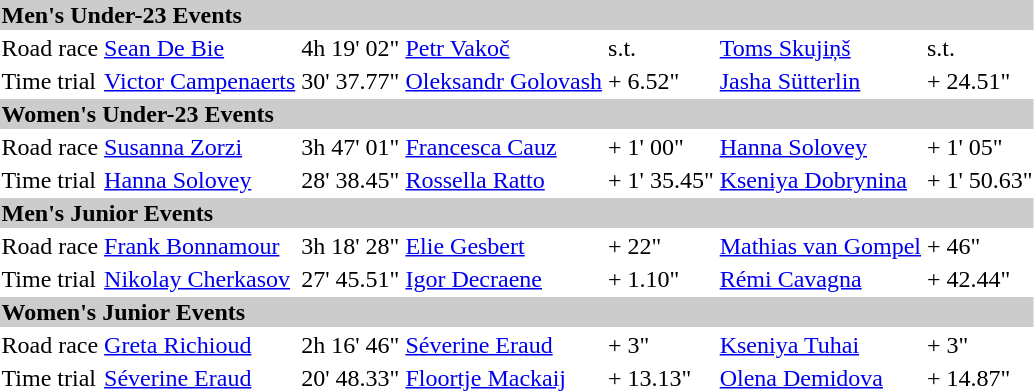<table>
<tr bgcolor="#cccccc">
<td colspan=7><strong>Men's Under-23 Events</strong></td>
</tr>
<tr>
<td>Road race<br></td>
<td><a href='#'>Sean De Bie</a><br><small></small></td>
<td>4h 19' 02"</td>
<td><a href='#'>Petr Vakoč</a><br><small></small></td>
<td>s.t.</td>
<td><a href='#'>Toms Skujiņš</a><br><small></small></td>
<td>s.t.</td>
</tr>
<tr>
<td>Time trial<br></td>
<td><a href='#'>Victor Campenaerts</a><br><small></small></td>
<td>30' 37.77"</td>
<td><a href='#'>Oleksandr Golovash</a><br><small></small></td>
<td>+ 6.52"</td>
<td><a href='#'>Jasha Sütterlin</a><br><small></small></td>
<td>+ 24.51"</td>
</tr>
<tr bgcolor="#cccccc">
<td colspan=7><strong>Women's Under-23 Events</strong></td>
</tr>
<tr>
<td>Road race<br></td>
<td><a href='#'>Susanna Zorzi</a><br><small></small></td>
<td>3h 47' 01"</td>
<td><a href='#'>Francesca Cauz</a><br><small></small></td>
<td>+ 1' 00"</td>
<td><a href='#'>Hanna Solovey</a><br><small></small></td>
<td>+ 1' 05"</td>
</tr>
<tr>
<td>Time trial<br></td>
<td><a href='#'>Hanna Solovey</a><br><small></small></td>
<td>28' 38.45"</td>
<td><a href='#'>Rossella Ratto</a><br><small></small></td>
<td>+ 1' 35.45"</td>
<td><a href='#'>Kseniya Dobrynina</a><br><small></small></td>
<td>+ 1' 50.63"</td>
</tr>
<tr bgcolor="#cccccc">
<td colspan=7><strong>Men's Junior Events</strong></td>
</tr>
<tr>
<td>Road race<br></td>
<td><a href='#'>Frank Bonnamour</a><br><small></small></td>
<td>3h 18' 28"</td>
<td><a href='#'>Elie Gesbert</a><br><small></small></td>
<td>+ 22"</td>
<td><a href='#'>Mathias van Gompel</a><br><small></small></td>
<td>+ 46"</td>
</tr>
<tr>
<td>Time trial<br></td>
<td><a href='#'>Nikolay Cherkasov</a><br><small></small></td>
<td>27' 45.51"</td>
<td><a href='#'>Igor Decraene</a><br><small></small></td>
<td>+ 1.10"</td>
<td><a href='#'>Rémi Cavagna</a><br><small></small></td>
<td>+ 42.44"</td>
</tr>
<tr bgcolor="#cccccc">
<td colspan=7><strong>Women's Junior Events</strong></td>
</tr>
<tr>
<td>Road race<br></td>
<td><a href='#'>Greta Richioud</a><br><small></small></td>
<td>2h 16' 46"</td>
<td><a href='#'>Séverine Eraud</a><br><small></small></td>
<td>+ 3"</td>
<td><a href='#'>Kseniya Tuhai</a><br><small></small></td>
<td>+ 3"</td>
</tr>
<tr>
<td>Time trial<br></td>
<td><a href='#'>Séverine Eraud</a><br><small></small></td>
<td>20' 48.33"</td>
<td><a href='#'>Floortje Mackaij</a><br><small></small></td>
<td>+ 13.13"</td>
<td><a href='#'>Olena Demidova</a><br><small></small></td>
<td>+ 14.87"</td>
</tr>
</table>
